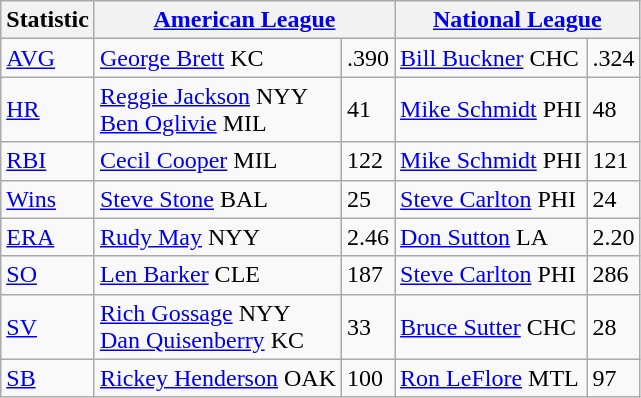<table class="wikitable">
<tr>
<th>Statistic</th>
<th colspan=2><a href='#'>American League</a></th>
<th colspan=2><a href='#'>National League</a></th>
</tr>
<tr>
<td><a href='#'>AVG</a></td>
<td><a href='#'>George Brett</a> KC</td>
<td>.390</td>
<td><a href='#'>Bill Buckner</a> CHC</td>
<td>.324</td>
</tr>
<tr>
<td><a href='#'>HR</a></td>
<td><a href='#'>Reggie Jackson</a> NYY<br><a href='#'>Ben Oglivie</a> MIL</td>
<td>41</td>
<td><a href='#'>Mike Schmidt</a> PHI</td>
<td>48</td>
</tr>
<tr>
<td><a href='#'>RBI</a></td>
<td><a href='#'>Cecil Cooper</a> MIL</td>
<td>122</td>
<td><a href='#'>Mike Schmidt</a> PHI</td>
<td>121</td>
</tr>
<tr>
<td><a href='#'>Wins</a></td>
<td><a href='#'>Steve Stone</a> BAL</td>
<td>25</td>
<td><a href='#'>Steve Carlton</a> PHI</td>
<td>24</td>
</tr>
<tr>
<td><a href='#'>ERA</a></td>
<td><a href='#'>Rudy May</a> NYY</td>
<td>2.46</td>
<td><a href='#'>Don Sutton</a> LA</td>
<td>2.20</td>
</tr>
<tr>
<td><a href='#'>SO</a></td>
<td><a href='#'>Len Barker</a> CLE</td>
<td>187</td>
<td><a href='#'>Steve Carlton</a> PHI</td>
<td>286</td>
</tr>
<tr>
<td><a href='#'>SV</a></td>
<td><a href='#'>Rich Gossage</a> NYY<br><a href='#'>Dan Quisenberry</a> KC</td>
<td>33</td>
<td><a href='#'>Bruce Sutter</a> CHC</td>
<td>28</td>
</tr>
<tr>
<td><a href='#'>SB</a></td>
<td><a href='#'>Rickey Henderson</a> OAK</td>
<td>100</td>
<td><a href='#'>Ron LeFlore</a> MTL</td>
<td>97</td>
</tr>
</table>
